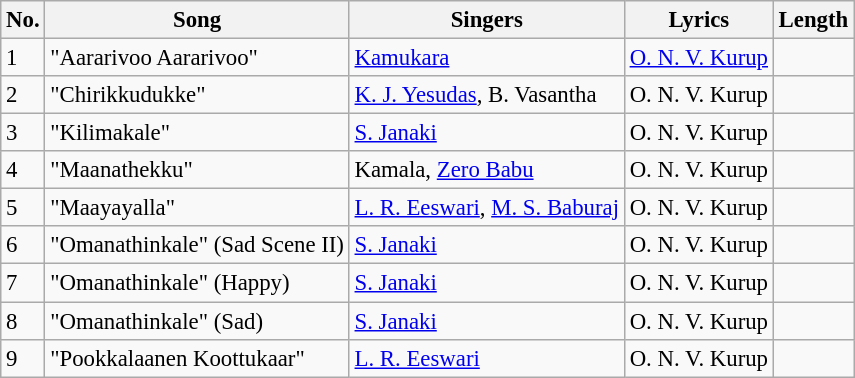<table class="wikitable" style="font-size:95%;">
<tr>
<th>No.</th>
<th>Song</th>
<th>Singers</th>
<th>Lyrics</th>
<th>Length</th>
</tr>
<tr>
<td>1</td>
<td>"Aararivoo Aararivoo"</td>
<td><a href='#'>Kamukara</a></td>
<td><a href='#'>O. N. V. Kurup</a></td>
<td></td>
</tr>
<tr>
<td>2</td>
<td>"Chirikkudukke"</td>
<td><a href='#'>K. J. Yesudas</a>, B. Vasantha</td>
<td>O. N. V. Kurup</td>
<td></td>
</tr>
<tr>
<td>3</td>
<td>"Kilimakale"</td>
<td><a href='#'>S. Janaki</a></td>
<td>O. N. V. Kurup</td>
<td></td>
</tr>
<tr>
<td>4</td>
<td>"Maanathekku"</td>
<td>Kamala, <a href='#'>Zero Babu</a></td>
<td>O. N. V. Kurup</td>
<td></td>
</tr>
<tr>
<td>5</td>
<td>"Maayayalla"</td>
<td><a href='#'>L. R. Eeswari</a>, <a href='#'>M. S. Baburaj</a></td>
<td>O. N. V. Kurup</td>
<td></td>
</tr>
<tr>
<td>6</td>
<td>"Omanathinkale" (Sad Scene II)</td>
<td><a href='#'>S. Janaki</a></td>
<td>O. N. V. Kurup</td>
<td></td>
</tr>
<tr>
<td>7</td>
<td>"Omanathinkale" (Happy)</td>
<td><a href='#'>S. Janaki</a></td>
<td>O. N. V. Kurup</td>
<td></td>
</tr>
<tr>
<td>8</td>
<td>"Omanathinkale" (Sad)</td>
<td><a href='#'>S. Janaki</a></td>
<td>O. N. V. Kurup</td>
<td></td>
</tr>
<tr>
<td>9</td>
<td>"Pookkalaanen Koottukaar"</td>
<td><a href='#'>L. R. Eeswari</a></td>
<td>O. N. V. Kurup</td>
<td></td>
</tr>
</table>
